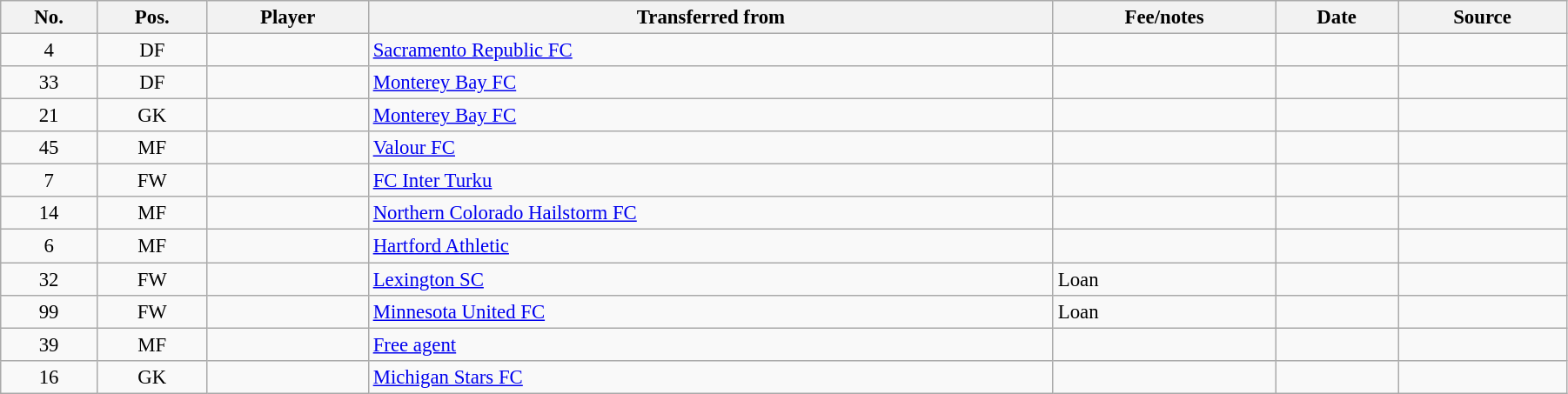<table class="wikitable sortable" style="width:95%; text-align:center; font-size:95%; text-align:left;">
<tr>
<th>No.</th>
<th><strong>Pos.</strong></th>
<th><strong>Player</strong></th>
<th><strong>Transferred from</strong></th>
<th><strong>Fee/notes</strong></th>
<th><strong>Date</strong></th>
<th>Source</th>
</tr>
<tr>
<td align=center>4</td>
<td align=center>DF</td>
<td></td>
<td> <a href='#'>Sacramento Republic FC</a></td>
<td></td>
<td></td>
<td></td>
</tr>
<tr>
<td align=center>33</td>
<td align=center>DF</td>
<td></td>
<td> <a href='#'>Monterey Bay FC</a></td>
<td></td>
<td></td>
<td></td>
</tr>
<tr>
<td align=center>21</td>
<td align=center>GK</td>
<td></td>
<td> <a href='#'>Monterey Bay FC</a></td>
<td></td>
<td></td>
<td></td>
</tr>
<tr>
<td align=center>45</td>
<td align=center>MF</td>
<td></td>
<td> <a href='#'>Valour FC</a></td>
<td></td>
<td></td>
<td></td>
</tr>
<tr>
<td align=center>7</td>
<td align=center>FW</td>
<td></td>
<td> <a href='#'>FC Inter Turku</a></td>
<td></td>
<td></td>
<td></td>
</tr>
<tr>
<td align=center>14</td>
<td align=center>MF</td>
<td></td>
<td> <a href='#'>Northern Colorado Hailstorm FC</a></td>
<td></td>
<td></td>
<td></td>
</tr>
<tr>
<td align=center>6</td>
<td align=center>MF</td>
<td></td>
<td> <a href='#'>Hartford Athletic</a></td>
<td></td>
<td></td>
<td></td>
</tr>
<tr>
<td align=center>32</td>
<td align=center>FW</td>
<td></td>
<td> <a href='#'>Lexington SC</a></td>
<td>Loan</td>
<td></td>
<td></td>
</tr>
<tr>
<td align=center>99</td>
<td align=center>FW</td>
<td></td>
<td> <a href='#'>Minnesota United FC</a></td>
<td>Loan</td>
<td></td>
<td></td>
</tr>
<tr>
<td align=center>39</td>
<td align=center>MF</td>
<td></td>
<td><a href='#'>Free agent</a></td>
<td></td>
<td></td>
<td></td>
</tr>
<tr>
<td align=center>16</td>
<td align=center>GK</td>
<td></td>
<td> <a href='#'>Michigan Stars FC</a></td>
<td></td>
<td></td>
<td></td>
</tr>
</table>
